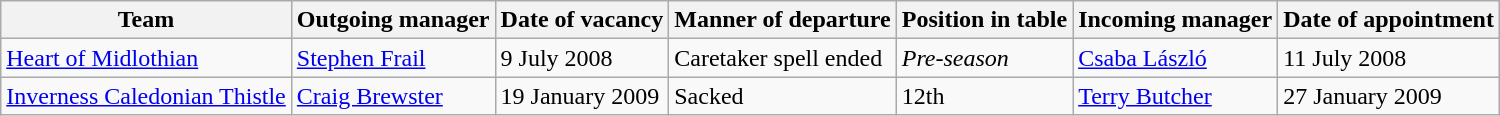<table class="wikitable sortable">
<tr>
<th>Team</th>
<th>Outgoing manager</th>
<th>Date of vacancy</th>
<th>Manner of departure</th>
<th>Position in table</th>
<th>Incoming manager</th>
<th>Date of appointment</th>
</tr>
<tr>
<td><a href='#'>Heart of Midlothian</a></td>
<td> <a href='#'>Stephen Frail</a></td>
<td>9 July 2008</td>
<td>Caretaker spell ended</td>
<td><em>Pre-season</em></td>
<td> <a href='#'>Csaba László</a></td>
<td>11 July 2008</td>
</tr>
<tr>
<td><a href='#'>Inverness Caledonian Thistle</a></td>
<td> <a href='#'>Craig Brewster</a></td>
<td>19 January 2009</td>
<td>Sacked</td>
<td>12th</td>
<td> <a href='#'>Terry Butcher</a></td>
<td>27 January 2009</td>
</tr>
</table>
